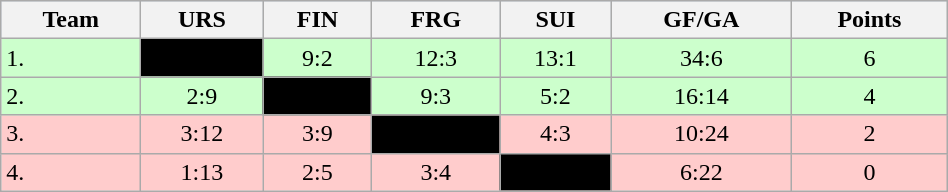<table class="wikitable" bgcolor="#EFEFFF" width="50%">
<tr bgcolor="#BCD2EE">
<th>Team</th>
<th>URS</th>
<th>FIN</th>
<th>FRG</th>
<th>SUI</th>
<th>GF/GA</th>
<th>Points</th>
</tr>
<tr bgcolor="#ccffcc" align="center">
<td align="left">1. </td>
<td style="background:#000000;"></td>
<td>9:2</td>
<td>12:3</td>
<td>13:1</td>
<td>34:6</td>
<td>6</td>
</tr>
<tr bgcolor="#ccffcc" align="center">
<td align="left">2. </td>
<td>2:9</td>
<td style="background:#000000;"></td>
<td>9:3</td>
<td>5:2</td>
<td>16:14</td>
<td>4</td>
</tr>
<tr bgcolor="#ffcccc" align="center">
<td align="left">3. </td>
<td>3:12</td>
<td>3:9</td>
<td style="background:#000000;"></td>
<td>4:3</td>
<td>10:24</td>
<td>2</td>
</tr>
<tr bgcolor="#ffcccc" align="center">
<td align="left">4. </td>
<td>1:13</td>
<td>2:5</td>
<td>3:4</td>
<td style="background:#000000;"></td>
<td>6:22</td>
<td>0</td>
</tr>
</table>
